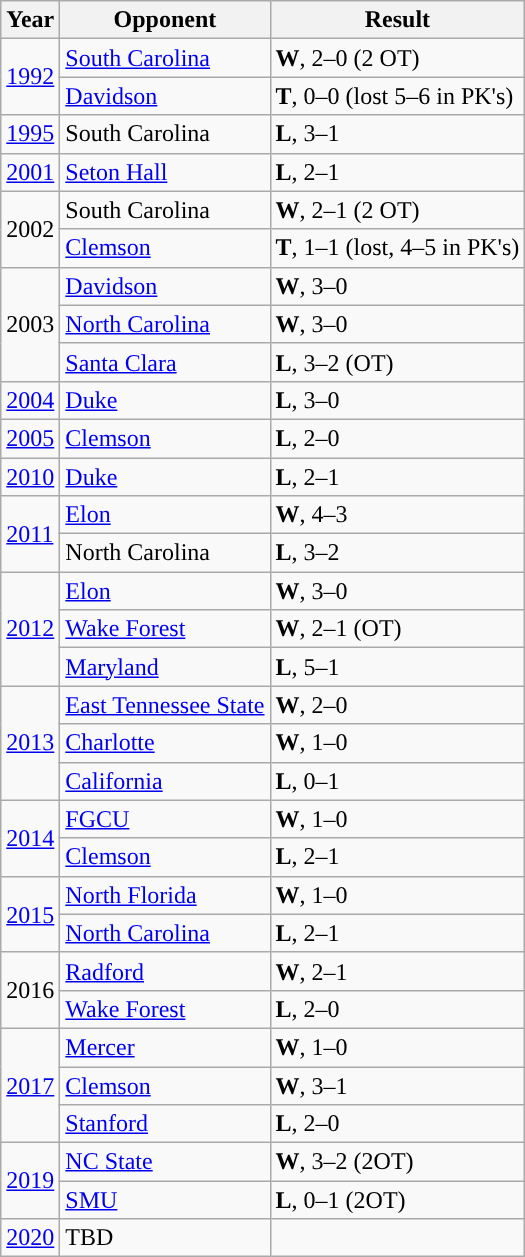<table class="wikitable">
<tr>
<th width=px>Year</th>
<th width=px>Opponent</th>
<th width=px>Result</th>
</tr>
<tr>
<td rowspan="2"><a href='#'>1992</a></td>
<td><a href='#'>South Carolina</a></td>
<td><strong>W</strong>, 2–0 (2 OT)</td>
</tr>
<tr>
<td><a href='#'>Davidson</a></td>
<td><strong>T</strong>, 0–0 (lost 5–6 in PK's)</td>
</tr>
<tr>
<td><a href='#'>1995</a></td>
<td>South Carolina</td>
<td><strong>L</strong>, 3–1</td>
</tr>
<tr>
<td><a href='#'>2001</a></td>
<td><a href='#'>Seton Hall</a></td>
<td><strong>L</strong>, 2–1</td>
</tr>
<tr>
<td rowspan="2">2002</td>
<td>South Carolina</td>
<td><strong>W</strong>, 2–1 (2 OT)</td>
</tr>
<tr>
<td><a href='#'>Clemson</a></td>
<td><strong>T</strong>, 1–1 (lost, 4–5 in PK's)</td>
</tr>
<tr>
<td rowspan="3">2003</td>
<td><a href='#'>Davidson</a></td>
<td><strong>W</strong>, 3–0</td>
</tr>
<tr>
<td><a href='#'>North Carolina</a></td>
<td><strong>W</strong>, 3–0</td>
</tr>
<tr>
<td><a href='#'>Santa Clara</a></td>
<td><strong>L</strong>, 3–2 (OT)</td>
</tr>
<tr>
<td><a href='#'>2004</a></td>
<td><a href='#'>Duke</a></td>
<td><strong>L</strong>, 3–0</td>
</tr>
<tr>
<td><a href='#'>2005</a></td>
<td><a href='#'>Clemson</a></td>
<td><strong>L</strong>, 2–0</td>
</tr>
<tr>
<td><a href='#'>2010</a></td>
<td><a href='#'>Duke</a></td>
<td><strong>L</strong>, 2–1</td>
</tr>
<tr>
<td rowspan="2"><a href='#'>2011</a></td>
<td><a href='#'>Elon</a></td>
<td><strong>W</strong>, 4–3</td>
</tr>
<tr>
<td>North Carolina</td>
<td><strong>L</strong>, 3–2</td>
</tr>
<tr>
<td rowspan="3"><a href='#'>2012</a></td>
<td><a href='#'>Elon</a></td>
<td><strong>W</strong>, 3–0</td>
</tr>
<tr>
<td><a href='#'>Wake Forest</a></td>
<td><strong>W</strong>, 2–1 (OT)</td>
</tr>
<tr>
<td><a href='#'>Maryland</a></td>
<td><strong>L</strong>, 5–1</td>
</tr>
<tr>
<td rowspan="3"><a href='#'>2013</a></td>
<td><a href='#'>East Tennessee State</a></td>
<td><strong>W</strong>, 2–0</td>
</tr>
<tr>
<td><a href='#'>Charlotte</a></td>
<td><strong>W</strong>, 1–0</td>
</tr>
<tr>
<td><a href='#'>California</a></td>
<td><strong>L</strong>, 0–1</td>
</tr>
<tr>
<td rowspan="2"><a href='#'>2014</a></td>
<td><a href='#'>FGCU</a></td>
<td><strong>W</strong>, 1–0</td>
</tr>
<tr>
<td><a href='#'>Clemson</a></td>
<td><strong>L</strong>, 2–1</td>
</tr>
<tr>
<td rowspan="2"><a href='#'>2015</a></td>
<td><a href='#'>North Florida</a></td>
<td><strong>W</strong>, 1–0</td>
</tr>
<tr>
<td><a href='#'>North Carolina</a></td>
<td><strong>L</strong>, 2–1</td>
</tr>
<tr>
<td rowspan="2">2016</td>
<td><a href='#'>Radford</a></td>
<td><strong>W</strong>, 2–1</td>
</tr>
<tr>
<td><a href='#'>Wake Forest</a></td>
<td><strong>L</strong>, 2–0</td>
</tr>
<tr>
<td rowspan="3"><a href='#'>2017</a></td>
<td><a href='#'>Mercer</a></td>
<td><strong>W</strong>, 1–0</td>
</tr>
<tr>
<td><a href='#'>Clemson</a></td>
<td><strong>W</strong>, 3–1</td>
</tr>
<tr>
<td><a href='#'>Stanford</a></td>
<td><strong>L</strong>, 2–0</td>
</tr>
<tr>
<td rowspan="2"><a href='#'>2019</a></td>
<td><a href='#'>NC State</a></td>
<td><strong>W</strong>, 3–2 (2OT)</td>
</tr>
<tr>
<td><a href='#'>SMU</a></td>
<td><strong>L</strong>, 0–1 (2OT)</td>
</tr>
<tr>
<td><a href='#'>2020</a></td>
<td>TBD</td>
<td></td>
</tr>
</table>
